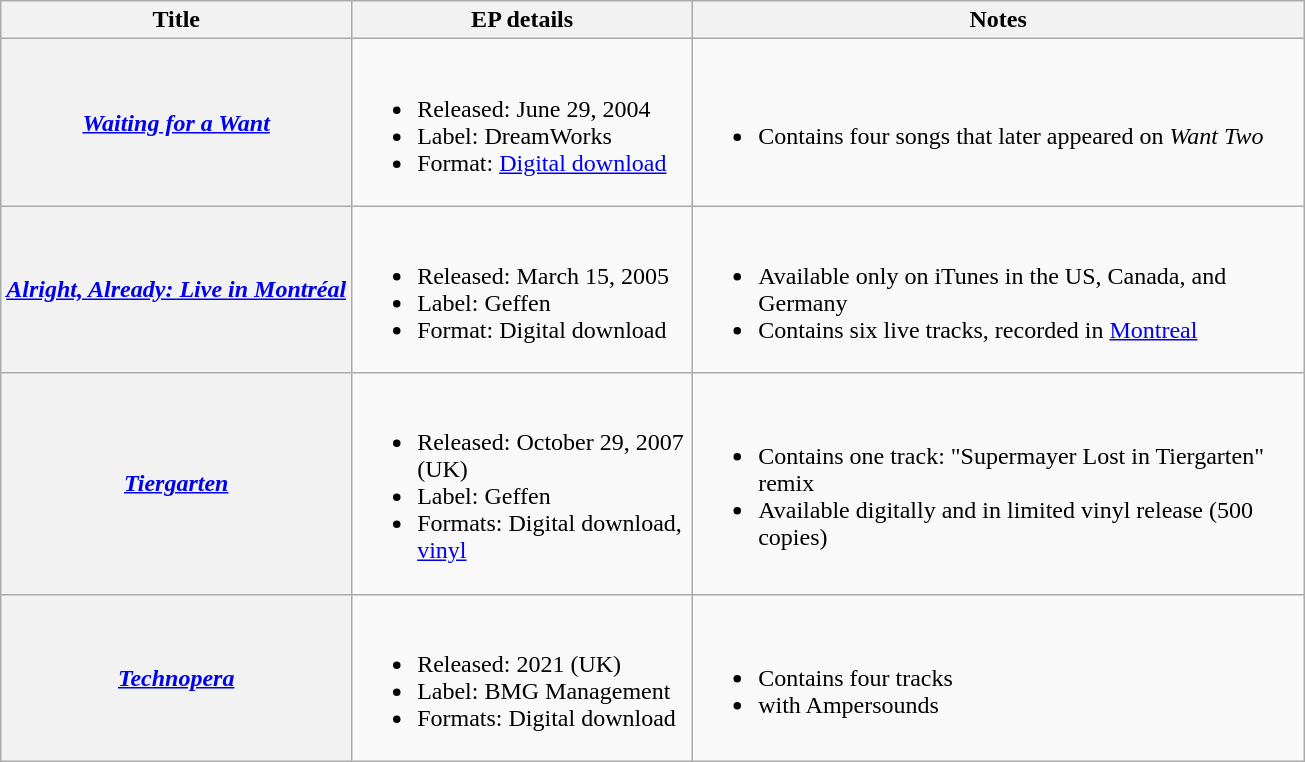<table class="wikitable plainrowheaders">
<tr>
<th scope="col">Title</th>
<th width="220">EP details</th>
<th width="400">Notes</th>
</tr>
<tr>
<th scope="row"><em><a href='#'>Waiting for a Want</a></em></th>
<td><br><ul><li>Released: June 29, 2004</li><li>Label: DreamWorks</li><li>Format: <a href='#'>Digital download</a></li></ul></td>
<td><br><ul><li>Contains four songs that later appeared on <em>Want Two</em></li></ul></td>
</tr>
<tr>
<th scope="row"><em><a href='#'>Alright, Already: Live in Montréal</a></em></th>
<td><br><ul><li>Released: March 15, 2005</li><li>Label: Geffen</li><li>Format: Digital download</li></ul></td>
<td><br><ul><li>Available only on iTunes in the US, Canada, and Germany</li><li>Contains six live tracks, recorded in <a href='#'>Montreal</a></li></ul></td>
</tr>
<tr>
<th scope="row"><em><a href='#'>Tiergarten</a></em></th>
<td><br><ul><li>Released: October 29, 2007 (UK)</li><li>Label: Geffen</li><li>Formats: Digital download, <a href='#'>vinyl</a></li></ul></td>
<td><br><ul><li>Contains one track: "Supermayer Lost in Tiergarten" remix</li><li>Available digitally and in limited vinyl release (500 copies)</li></ul></td>
</tr>
<tr>
<th scope="row"><em><a href='#'>Technopera</a></em></th>
<td><br><ul><li>Released: 2021 (UK)</li><li>Label: BMG Management</li><li>Formats: Digital download</li></ul></td>
<td><br><ul><li>Contains four tracks</li><li>with Ampersounds</li></ul></td>
</tr>
</table>
